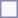<table style="border:1px solid #8888aa; background:#f7f8ff; padding:5px; font-size:95%; margin:0 12px 12px 0;">
</table>
